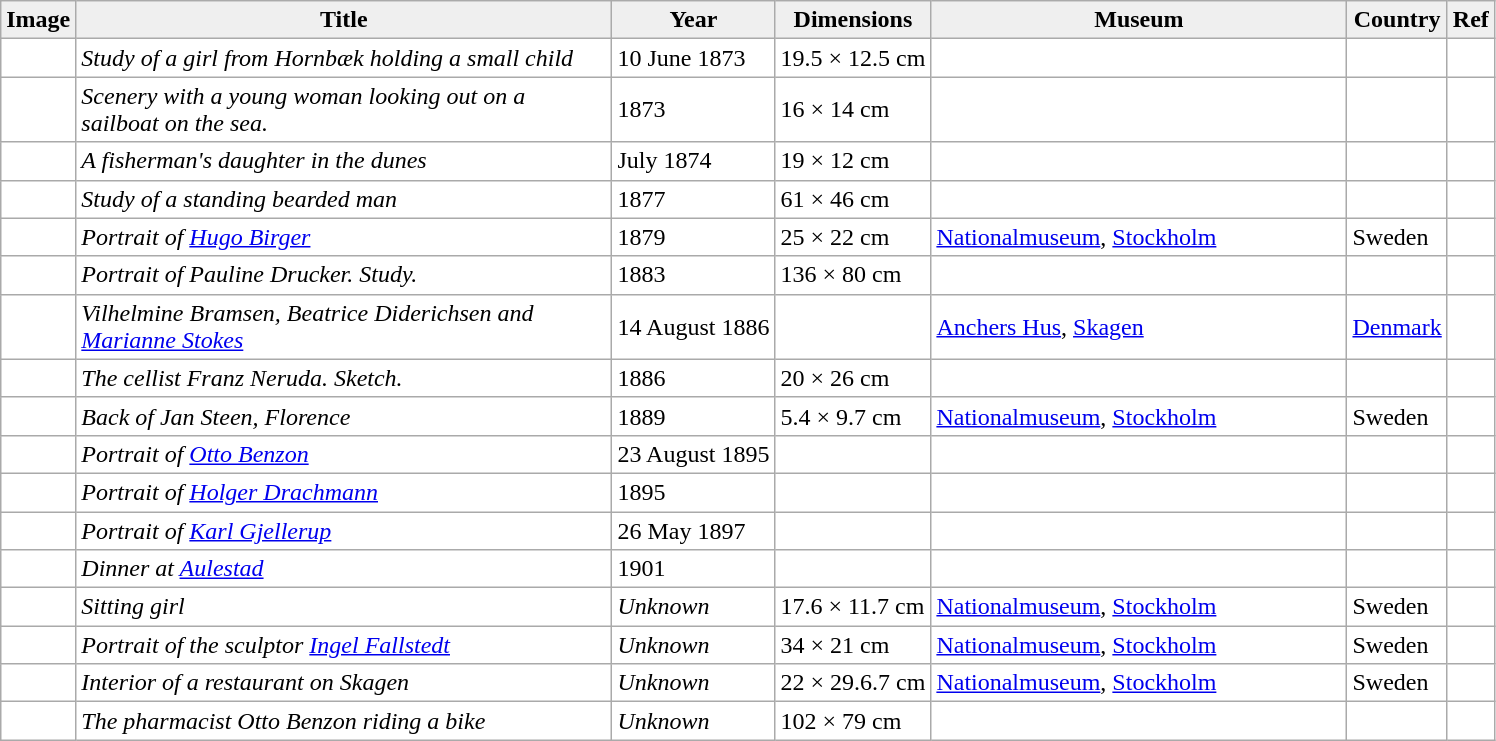<table class="wikitable" border="0" style="background:#ffffff" class="sortable wikitable">
<tr>
<th style="background:#efefef;">Image</th>
<th style="background:#efefef;" width=350 px>Title</th>
<th style="background:#efefef;">Year</th>
<th style="background:#efefef;">Dimensions</th>
<th style="background:#efefef;" width=270 px>Museum</th>
<th style="background:#efefef;">Country</th>
<th style="background:#efefef;">Ref</th>
</tr>
<tr>
<td></td>
<td><em>Study of a girl from Hornbæk holding a small child</em></td>
<td>10 June 1873</td>
<td>19.5 × 12.5 cm</td>
<td></td>
<td></td>
<td></td>
</tr>
<tr>
<td></td>
<td><em>Scenery with a young woman looking out on a sailboat on the sea.</em></td>
<td>1873</td>
<td>16 × 14 cm</td>
<td></td>
<td></td>
<td></td>
</tr>
<tr>
<td></td>
<td><em>A fisherman's daughter in the dunes</em></td>
<td>July 1874</td>
<td>19 × 12 cm</td>
<td></td>
<td></td>
<td></td>
</tr>
<tr>
<td></td>
<td><em>Study of a standing bearded man</em></td>
<td>1877</td>
<td>61 × 46 cm</td>
<td></td>
<td></td>
<td></td>
</tr>
<tr>
<td></td>
<td><em>Portrait of <a href='#'>Hugo Birger</a></em></td>
<td>1879</td>
<td>25 × 22 cm</td>
<td><a href='#'>Nationalmuseum</a>, <a href='#'>Stockholm</a></td>
<td>Sweden</td>
<td></td>
</tr>
<tr>
<td></td>
<td><em>Portrait of Pauline Drucker. Study.</em></td>
<td>1883</td>
<td>136 × 80 cm</td>
<td></td>
<td></td>
<td></td>
</tr>
<tr>
<td></td>
<td><em>Vilhelmine Bramsen, Beatrice Diderichsen and <a href='#'>Marianne Stokes</a></em></td>
<td>14 August 1886</td>
<td></td>
<td><a href='#'>Anchers Hus</a>, <a href='#'>Skagen</a></td>
<td><a href='#'>Denmark</a></td>
<td></td>
</tr>
<tr>
<td></td>
<td><em>The cellist Franz Neruda. Sketch.</em></td>
<td>1886</td>
<td>20 × 26 cm</td>
<td></td>
<td></td>
<td></td>
</tr>
<tr>
<td></td>
<td><em>Back of Jan Steen, Florence</em></td>
<td>1889</td>
<td>5.4 × 9.7 cm</td>
<td><a href='#'>Nationalmuseum</a>, <a href='#'>Stockholm</a></td>
<td>Sweden</td>
<td></td>
</tr>
<tr>
<td></td>
<td><em>Portrait of <a href='#'>Otto Benzon</a></em></td>
<td>23 August 1895</td>
<td></td>
<td></td>
<td></td>
<td></td>
</tr>
<tr>
<td></td>
<td><em>Portrait of <a href='#'>Holger Drachmann</a></em></td>
<td>1895</td>
<td></td>
<td></td>
<td></td>
<td></td>
</tr>
<tr>
<td></td>
<td><em>Portrait of <a href='#'>Karl Gjellerup</a></em></td>
<td>26 May 1897</td>
<td></td>
<td></td>
<td></td>
<td></td>
</tr>
<tr>
<td></td>
<td><em>Dinner at <a href='#'>Aulestad</a></em></td>
<td>1901</td>
<td></td>
<td></td>
<td></td>
<td></td>
</tr>
<tr>
<td></td>
<td><em>Sitting girl</em></td>
<td><em>Unknown</em></td>
<td>17.6 × 11.7 cm</td>
<td><a href='#'>Nationalmuseum</a>, <a href='#'>Stockholm</a></td>
<td>Sweden</td>
<td></td>
</tr>
<tr>
<td></td>
<td><em>Portrait of the sculptor <a href='#'>Ingel Fallstedt</a></em></td>
<td><em>Unknown</em></td>
<td>34 × 21 cm</td>
<td><a href='#'>Nationalmuseum</a>, <a href='#'>Stockholm</a></td>
<td>Sweden</td>
<td></td>
</tr>
<tr>
<td></td>
<td><em>Interior of a restaurant on Skagen</em></td>
<td><em>Unknown</em></td>
<td>22 × 29.6.7 cm</td>
<td><a href='#'>Nationalmuseum</a>, <a href='#'>Stockholm</a></td>
<td>Sweden</td>
<td></td>
</tr>
<tr>
<td></td>
<td><em>The pharmacist Otto Benzon riding a bike</em></td>
<td><em>Unknown</em></td>
<td>102 × 79 cm</td>
<td></td>
<td></td>
<td></td>
</tr>
</table>
